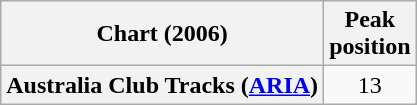<table class="wikitable plainrowheaders" style="text-align:center">
<tr>
<th>Chart (2006)</th>
<th>Peak<br>position</th>
</tr>
<tr>
<th scope="row">Australia Club Tracks (<a href='#'>ARIA</a>)</th>
<td>13</td>
</tr>
</table>
